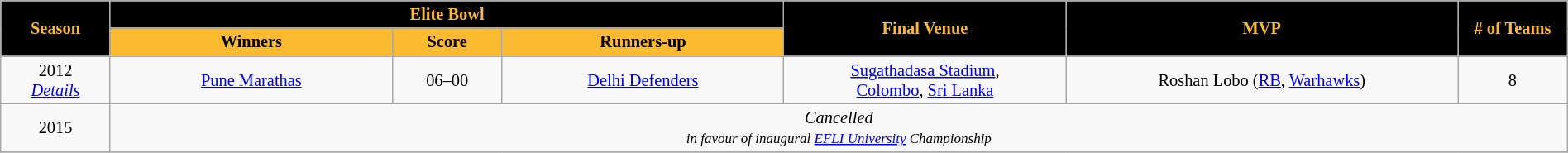<table class="wikitable" style="width:100%; font-size:85%; text-align:center">
<tr>
<th rowspan=2 style="background:Black; color:#FABB30; width:7%">Season</th>
<th colspan=3 style="background:Black; color:#FABB30;">Elite Bowl</th>
<th rowspan=2 style="background:Black; color:#FABB30; width:18%">Final Venue</th>
<th rowspan=2 style="background:Black; color:#FABB30; width:25%">MVP</th>
<th rowspan=2 style="background:Black; color:#FABB30; width:7%;"># of Teams</th>
</tr>
<tr>
<th style="background:#FABB30; color:Black; width:18%">Winners</th>
<th style="background:#FABB30; color:Black; width:7%">Score</th>
<th style="background:#FABB30; color:Black; width:18%">Runners-up</th>
</tr>
<tr>
<td>2012<br><em><a href='#'>Details</a></em></td>
<td><a href='#'>Pune Marathas</a></td>
<td>06–00</td>
<td><a href='#'>Delhi Defenders</a></td>
<td><a href='#'>Sugathadasa Stadium</a>,<br><a href='#'>Colombo</a>, <a href='#'>Sri Lanka</a></td>
<td>Roshan Lobo (<a href='#'>RB</a>, <a href='#'>Warhawks</a>)</td>
<td>8</td>
</tr>
<tr>
<td>2015</td>
<td colspan=6><em>Cancelled<br><small>in favour of inaugural <a href='#'>EFLI University</a> Championship</small></em></td>
</tr>
<tr>
</tr>
</table>
